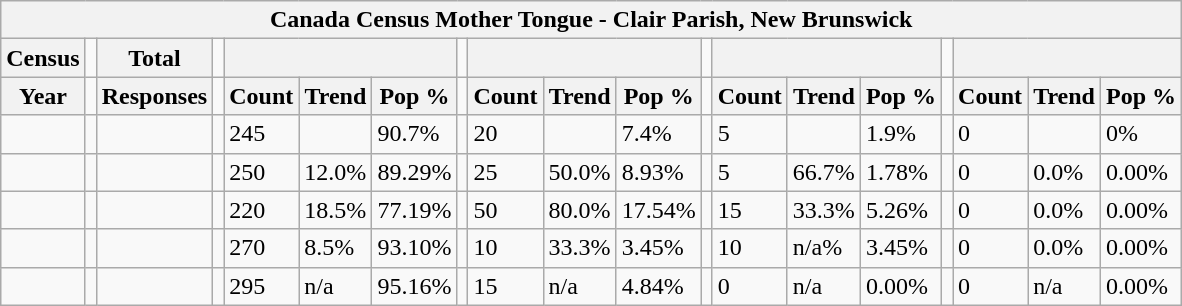<table class="wikitable">
<tr>
<th colspan="19">Canada Census Mother Tongue - Clair Parish, New Brunswick</th>
</tr>
<tr>
<th>Census</th>
<td></td>
<th>Total</th>
<td colspan="1"></td>
<th colspan="3"></th>
<td colspan="1"></td>
<th colspan="3"></th>
<td colspan="1"></td>
<th colspan="3"></th>
<td colspan="1"></td>
<th colspan="3"></th>
</tr>
<tr>
<th>Year</th>
<td></td>
<th>Responses</th>
<td></td>
<th>Count</th>
<th>Trend</th>
<th>Pop %</th>
<td></td>
<th>Count</th>
<th>Trend</th>
<th>Pop %</th>
<td></td>
<th>Count</th>
<th>Trend</th>
<th>Pop %</th>
<td></td>
<th>Count</th>
<th>Trend</th>
<th>Pop %</th>
</tr>
<tr>
<td></td>
<td></td>
<td></td>
<td></td>
<td>245</td>
<td></td>
<td>90.7%</td>
<td></td>
<td>20</td>
<td></td>
<td>7.4%</td>
<td></td>
<td>5</td>
<td></td>
<td>1.9%</td>
<td></td>
<td>0</td>
<td></td>
<td>0%</td>
</tr>
<tr>
<td></td>
<td></td>
<td></td>
<td></td>
<td>250</td>
<td> 12.0%</td>
<td>89.29%</td>
<td></td>
<td>25</td>
<td> 50.0%</td>
<td>8.93%</td>
<td></td>
<td>5</td>
<td> 66.7%</td>
<td>1.78%</td>
<td></td>
<td>0</td>
<td> 0.0%</td>
<td>0.00%</td>
</tr>
<tr>
<td></td>
<td></td>
<td></td>
<td></td>
<td>220</td>
<td> 18.5%</td>
<td>77.19%</td>
<td></td>
<td>50</td>
<td> 80.0%</td>
<td>17.54%</td>
<td></td>
<td>15</td>
<td> 33.3%</td>
<td>5.26%</td>
<td></td>
<td>0</td>
<td> 0.0%</td>
<td>0.00%</td>
</tr>
<tr>
<td></td>
<td></td>
<td></td>
<td></td>
<td>270</td>
<td> 8.5%</td>
<td>93.10%</td>
<td></td>
<td>10</td>
<td> 33.3%</td>
<td>3.45%</td>
<td></td>
<td>10</td>
<td> n/a%</td>
<td>3.45%</td>
<td></td>
<td>0</td>
<td> 0.0%</td>
<td>0.00%</td>
</tr>
<tr>
<td></td>
<td></td>
<td></td>
<td></td>
<td>295</td>
<td>n/a</td>
<td>95.16%</td>
<td></td>
<td>15</td>
<td>n/a</td>
<td>4.84%</td>
<td></td>
<td>0</td>
<td>n/a</td>
<td>0.00%</td>
<td></td>
<td>0</td>
<td>n/a</td>
<td>0.00%</td>
</tr>
</table>
